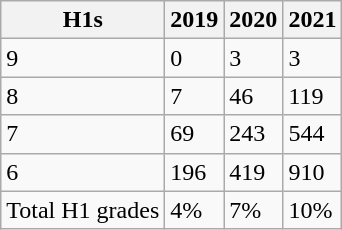<table class="wikitable">
<tr valign=bottom>
<th>H1s</th>
<th>2019</th>
<th>2020</th>
<th>2021</th>
</tr>
<tr>
<td>9</td>
<td>0</td>
<td>3</td>
<td>3</td>
</tr>
<tr>
<td>8</td>
<td>7</td>
<td>46</td>
<td>119</td>
</tr>
<tr>
<td>7</td>
<td>69</td>
<td>243</td>
<td>544</td>
</tr>
<tr>
<td>6</td>
<td>196</td>
<td>419</td>
<td>910</td>
</tr>
<tr>
<td>Total H1 grades</td>
<td>4%</td>
<td>7%</td>
<td>10%</td>
</tr>
</table>
